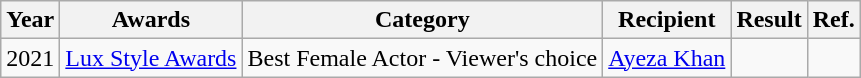<table class="sortable wikitable">
<tr>
<th>Year</th>
<th>Awards</th>
<th>Category</th>
<th>Recipient</th>
<th>Result</th>
<th>Ref.</th>
</tr>
<tr>
<td rowspan="9">2021</td>
<td rowspan="9"><a href='#'>Lux Style Awards</a></td>
<td>Best Female Actor - Viewer's choice</td>
<td><a href='#'>Ayeza Khan</a></td>
<td></td>
<td rowspan="9"></td>
</tr>
</table>
